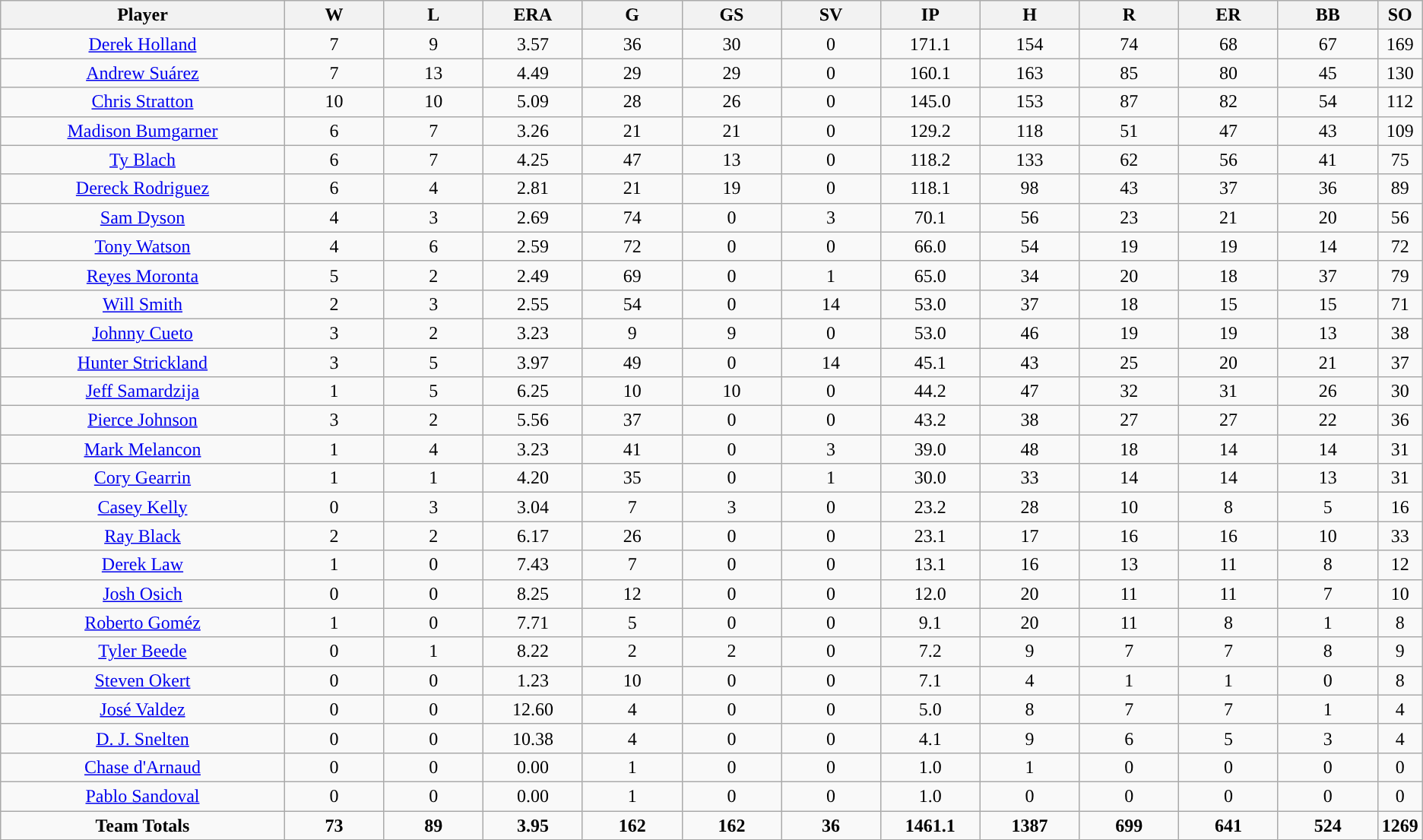<table class=wikitable style="text-align:center">
<tr>
<th bgcolor=#DDDDFF; width="20%">Player</th>
<th bgcolor=#DDDDFF; width="7%">W</th>
<th bgcolor=#DDDDFF; width="7%">L</th>
<th bgcolor=#DDDDFF; width="7%">ERA</th>
<th bgcolor=#DDDDFF; width="7%">G</th>
<th bgcolor=#DDDDFF; width="7%">GS</th>
<th bgcolor=#DDDDFF; width="7%">SV</th>
<th bgcolor=#DDDDFF; width="7%">IP</th>
<th bgcolor=#DDDDFF; width="7%">H</th>
<th bgcolor=#DDDDFF; width="7%'">R</th>
<th bgcolor=#DDDDFF; width="7%">ER</th>
<th bgcolor=#DDDDFF; width="7%">BB</th>
<th bgcolor=#DDDDFF; width="7%">SO</th>
</tr>
<tr>
<td><a href='#'>Derek Holland</a></td>
<td>7</td>
<td>9</td>
<td>3.57</td>
<td>36</td>
<td>30</td>
<td>0</td>
<td>171.1</td>
<td>154</td>
<td>74</td>
<td>68</td>
<td>67</td>
<td>169</td>
</tr>
<tr>
<td><a href='#'>Andrew Suárez</a></td>
<td>7</td>
<td>13</td>
<td>4.49</td>
<td>29</td>
<td>29</td>
<td>0</td>
<td>160.1</td>
<td>163</td>
<td>85</td>
<td>80</td>
<td>45</td>
<td>130</td>
</tr>
<tr>
<td><a href='#'>Chris Stratton</a></td>
<td>10</td>
<td>10</td>
<td>5.09</td>
<td>28</td>
<td>26</td>
<td>0</td>
<td>145.0</td>
<td>153</td>
<td>87</td>
<td>82</td>
<td>54</td>
<td>112</td>
</tr>
<tr>
<td><a href='#'>Madison Bumgarner</a></td>
<td>6</td>
<td>7</td>
<td>3.26</td>
<td>21</td>
<td>21</td>
<td>0</td>
<td>129.2</td>
<td>118</td>
<td>51</td>
<td>47</td>
<td>43</td>
<td>109</td>
</tr>
<tr>
<td><a href='#'>Ty Blach</a></td>
<td>6</td>
<td>7</td>
<td>4.25</td>
<td>47</td>
<td>13</td>
<td>0</td>
<td>118.2</td>
<td>133</td>
<td>62</td>
<td>56</td>
<td>41</td>
<td>75</td>
</tr>
<tr>
<td><a href='#'>Dereck Rodriguez</a></td>
<td>6</td>
<td>4</td>
<td>2.81</td>
<td>21</td>
<td>19</td>
<td>0</td>
<td>118.1</td>
<td>98</td>
<td>43</td>
<td>37</td>
<td>36</td>
<td>89</td>
</tr>
<tr>
<td><a href='#'>Sam Dyson</a></td>
<td>4</td>
<td>3</td>
<td>2.69</td>
<td>74</td>
<td>0</td>
<td>3</td>
<td>70.1</td>
<td>56</td>
<td>23</td>
<td>21</td>
<td>20</td>
<td>56</td>
</tr>
<tr>
<td><a href='#'>Tony Watson</a></td>
<td>4</td>
<td>6</td>
<td>2.59</td>
<td>72</td>
<td>0</td>
<td>0</td>
<td>66.0</td>
<td>54</td>
<td>19</td>
<td>19</td>
<td>14</td>
<td>72</td>
</tr>
<tr>
<td><a href='#'>Reyes Moronta</a></td>
<td>5</td>
<td>2</td>
<td>2.49</td>
<td>69</td>
<td>0</td>
<td>1</td>
<td>65.0</td>
<td>34</td>
<td>20</td>
<td>18</td>
<td>37</td>
<td>79</td>
</tr>
<tr>
<td><a href='#'>Will Smith</a></td>
<td>2</td>
<td>3</td>
<td>2.55</td>
<td>54</td>
<td>0</td>
<td>14</td>
<td>53.0</td>
<td>37</td>
<td>18</td>
<td>15</td>
<td>15</td>
<td>71</td>
</tr>
<tr>
<td><a href='#'>Johnny Cueto</a></td>
<td>3</td>
<td>2</td>
<td>3.23</td>
<td>9</td>
<td>9</td>
<td>0</td>
<td>53.0</td>
<td>46</td>
<td>19</td>
<td>19</td>
<td>13</td>
<td>38</td>
</tr>
<tr>
<td><a href='#'>Hunter Strickland</a></td>
<td>3</td>
<td>5</td>
<td>3.97</td>
<td>49</td>
<td>0</td>
<td>14</td>
<td>45.1</td>
<td>43</td>
<td>25</td>
<td>20</td>
<td>21</td>
<td>37</td>
</tr>
<tr>
<td><a href='#'>Jeff Samardzija</a></td>
<td>1</td>
<td>5</td>
<td>6.25</td>
<td>10</td>
<td>10</td>
<td>0</td>
<td>44.2</td>
<td>47</td>
<td>32</td>
<td>31</td>
<td>26</td>
<td>30</td>
</tr>
<tr>
<td><a href='#'>Pierce Johnson</a></td>
<td>3</td>
<td>2</td>
<td>5.56</td>
<td>37</td>
<td>0</td>
<td>0</td>
<td>43.2</td>
<td>38</td>
<td>27</td>
<td>27</td>
<td>22</td>
<td>36</td>
</tr>
<tr>
<td><a href='#'>Mark Melancon</a></td>
<td>1</td>
<td>4</td>
<td>3.23</td>
<td>41</td>
<td>0</td>
<td>3</td>
<td>39.0</td>
<td>48</td>
<td>18</td>
<td>14</td>
<td>14</td>
<td>31</td>
</tr>
<tr>
<td><a href='#'>Cory Gearrin</a></td>
<td>1</td>
<td>1</td>
<td>4.20</td>
<td>35</td>
<td>0</td>
<td>1</td>
<td>30.0</td>
<td>33</td>
<td>14</td>
<td>14</td>
<td>13</td>
<td>31</td>
</tr>
<tr>
<td><a href='#'>Casey Kelly</a></td>
<td>0</td>
<td>3</td>
<td>3.04</td>
<td>7</td>
<td>3</td>
<td>0</td>
<td>23.2</td>
<td>28</td>
<td>10</td>
<td>8</td>
<td>5</td>
<td>16</td>
</tr>
<tr>
<td><a href='#'>Ray Black</a></td>
<td>2</td>
<td>2</td>
<td>6.17</td>
<td>26</td>
<td>0</td>
<td>0</td>
<td>23.1</td>
<td>17</td>
<td>16</td>
<td>16</td>
<td>10</td>
<td>33</td>
</tr>
<tr>
<td><a href='#'>Derek Law</a></td>
<td>1</td>
<td>0</td>
<td>7.43</td>
<td>7</td>
<td>0</td>
<td>0</td>
<td>13.1</td>
<td>16</td>
<td>13</td>
<td>11</td>
<td>8</td>
<td>12</td>
</tr>
<tr>
<td><a href='#'>Josh Osich</a></td>
<td>0</td>
<td>0</td>
<td>8.25</td>
<td>12</td>
<td>0</td>
<td>0</td>
<td>12.0</td>
<td>20</td>
<td>11</td>
<td>11</td>
<td>7</td>
<td>10</td>
</tr>
<tr>
<td><a href='#'>Roberto Goméz</a></td>
<td>1</td>
<td>0</td>
<td>7.71</td>
<td>5</td>
<td>0</td>
<td>0</td>
<td>9.1</td>
<td>20</td>
<td>11</td>
<td>8</td>
<td>1</td>
<td>8</td>
</tr>
<tr>
<td><a href='#'>Tyler Beede</a></td>
<td>0</td>
<td>1</td>
<td>8.22</td>
<td>2</td>
<td>2</td>
<td>0</td>
<td>7.2</td>
<td>9</td>
<td>7</td>
<td>7</td>
<td>8</td>
<td>9</td>
</tr>
<tr>
<td><a href='#'>Steven Okert</a></td>
<td>0</td>
<td>0</td>
<td>1.23</td>
<td>10</td>
<td>0</td>
<td>0</td>
<td>7.1</td>
<td>4</td>
<td>1</td>
<td>1</td>
<td>0</td>
<td>8</td>
</tr>
<tr>
<td><a href='#'>José Valdez</a></td>
<td>0</td>
<td>0</td>
<td>12.60</td>
<td>4</td>
<td>0</td>
<td>0</td>
<td>5.0</td>
<td>8</td>
<td>7</td>
<td>7</td>
<td>1</td>
<td>4</td>
</tr>
<tr>
<td><a href='#'>D. J. Snelten</a></td>
<td>0</td>
<td>0</td>
<td>10.38</td>
<td>4</td>
<td>0</td>
<td>0</td>
<td>4.1</td>
<td>9</td>
<td>6</td>
<td>5</td>
<td>3</td>
<td>4</td>
</tr>
<tr>
<td><a href='#'>Chase d'Arnaud</a></td>
<td>0</td>
<td>0</td>
<td>0.00</td>
<td>1</td>
<td>0</td>
<td>0</td>
<td>1.0</td>
<td>1</td>
<td>0</td>
<td>0</td>
<td>0</td>
<td>0</td>
</tr>
<tr>
<td><a href='#'>Pablo Sandoval</a></td>
<td>0</td>
<td>0</td>
<td>0.00</td>
<td>1</td>
<td>0</td>
<td>0</td>
<td>1.0</td>
<td>0</td>
<td>0</td>
<td>0</td>
<td>0</td>
<td>0</td>
</tr>
<tr>
<td><strong>Team Totals</strong></td>
<td><strong>73</strong></td>
<td><strong>89</strong></td>
<td><strong>3.95</strong></td>
<td><strong>162</strong></td>
<td><strong>162</strong></td>
<td><strong>36</strong></td>
<td><strong>1461.1</strong></td>
<td><strong>1387</strong></td>
<td><strong>699</strong></td>
<td><strong>641</strong></td>
<td><strong>524</strong></td>
<td><strong>1269</strong></td>
</tr>
</table>
